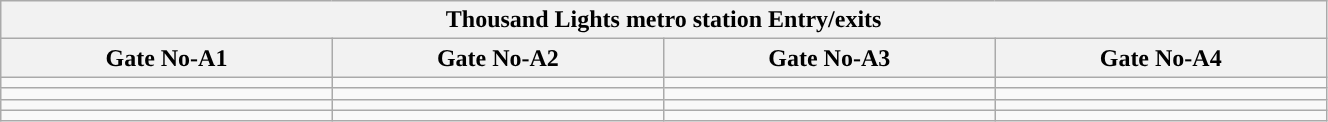<table class="wikitable" style="text-align: center;" width="70%">
<tr>
<th align="center" colspan="5" style="background:#"><span><strong>Thousand Lights metro station Entry/exits </strong></span></th>
</tr>
<tr>
<th style="width:5%;">Gate No-A1</th>
<th style="width:5%;">Gate No-A2</th>
<th style="width:5%;">Gate No-A3</th>
<th style="width:5%;">Gate No-A4</th>
</tr>
<tr>
<td></td>
<td></td>
<td></td>
<td></td>
</tr>
<tr>
<td></td>
<td></td>
<td></td>
<td></td>
</tr>
<tr>
<td></td>
<td></td>
<td></td>
<td></td>
</tr>
<tr>
<td></td>
<td></td>
<td></td>
<td></td>
</tr>
</table>
